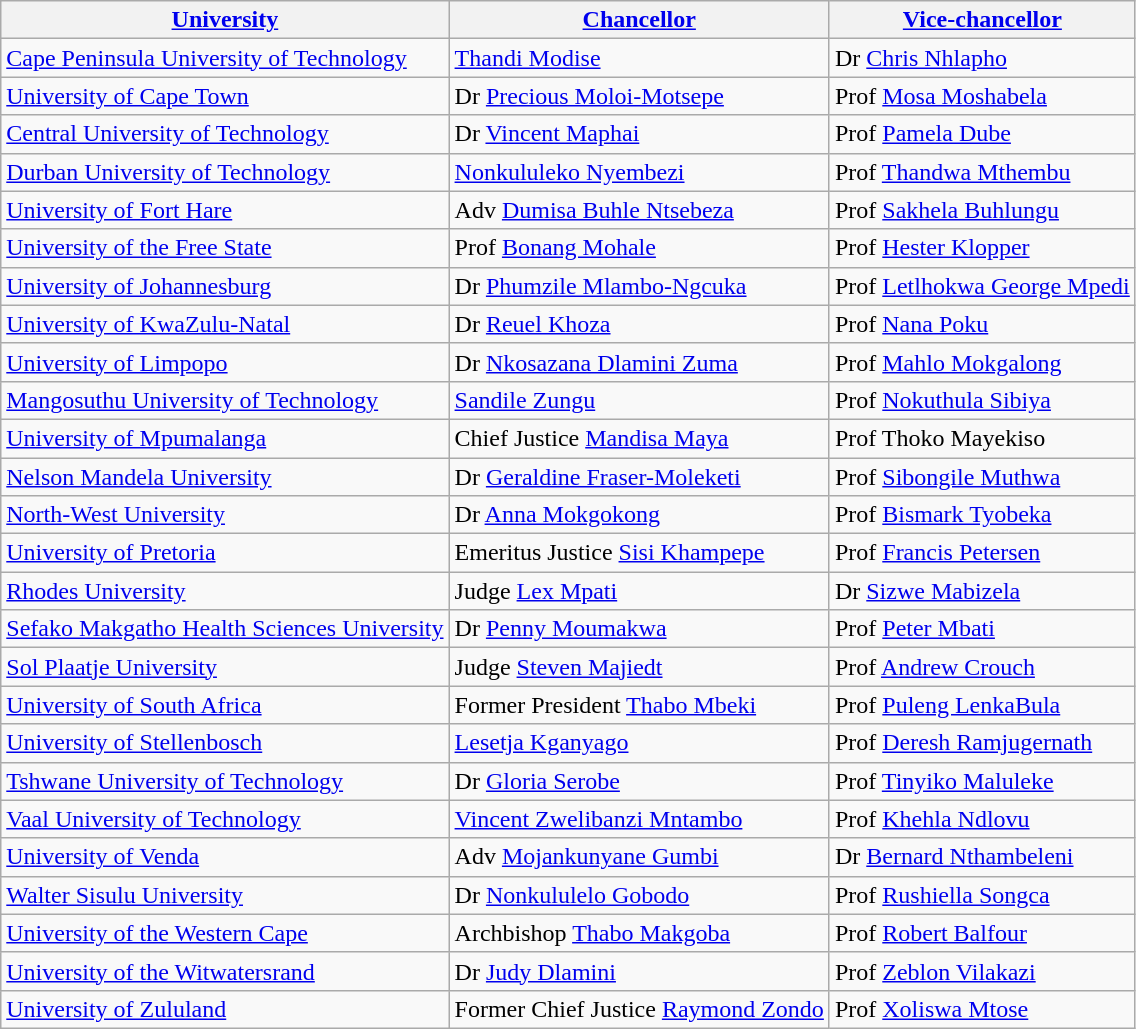<table class="wikitable sortable" style="text-align: centre;">
<tr>
<th><a href='#'>University</a></th>
<th><a href='#'>Chancellor</a></th>
<th><a href='#'>Vice-chancellor</a></th>
</tr>
<tr>
<td><a href='#'>Cape Peninsula University of Technology</a></td>
<td><a href='#'>Thandi Modise</a></td>
<td>Dr <a href='#'>Chris Nhlapho</a></td>
</tr>
<tr>
<td data-sort-value="Cape Town"><a href='#'>University of Cape Town</a></td>
<td>Dr <a href='#'>Precious Moloi-Motsepe</a></td>
<td>Prof <a href='#'>Mosa Moshabela</a></td>
</tr>
<tr>
<td><a href='#'>Central University of Technology</a></td>
<td>Dr <a href='#'>Vincent Maphai</a></td>
<td>Prof <a href='#'>Pamela Dube</a></td>
</tr>
<tr>
<td><a href='#'>Durban University of Technology</a></td>
<td><a href='#'>Nonkululeko Nyembezi</a></td>
<td>Prof <a href='#'>Thandwa Mthembu</a></td>
</tr>
<tr>
<td data-sort-value="Fort Hare"><a href='#'>University of Fort Hare</a></td>
<td>Adv <a href='#'>Dumisa Buhle Ntsebeza</a></td>
<td>Prof <a href='#'>Sakhela Buhlungu</a></td>
</tr>
<tr>
<td data-sort-value="Free State"><a href='#'>University of the Free State</a></td>
<td>Prof <a href='#'>Bonang Mohale</a></td>
<td>Prof <a href='#'>Hester Klopper</a></td>
</tr>
<tr>
<td data-sort-value="Johannesburg"><a href='#'>University of Johannesburg</a></td>
<td>Dr <a href='#'>Phumzile Mlambo-Ngcuka</a></td>
<td>Prof <a href='#'>Letlhokwa George Mpedi</a></td>
</tr>
<tr>
<td data-sort-value="KwaZulu-Natal"><a href='#'>University of KwaZulu-Natal</a></td>
<td>Dr <a href='#'>Reuel Khoza</a></td>
<td>Prof <a href='#'>Nana Poku</a></td>
</tr>
<tr>
<td data-sort-value="Limpopo"><a href='#'>University of Limpopo</a></td>
<td>Dr <a href='#'>Nkosazana Dlamini Zuma</a></td>
<td>Prof <a href='#'>Mahlo Mokgalong</a></td>
</tr>
<tr>
<td><a href='#'>Mangosuthu University of Technology</a></td>
<td><a href='#'>Sandile Zungu</a></td>
<td>Prof <a href='#'>Nokuthula Sibiya</a></td>
</tr>
<tr>
<td data-sort-value="Mpumalanga"><a href='#'>University of Mpumalanga</a></td>
<td>Chief Justice <a href='#'>Mandisa Maya</a></td>
<td>Prof Thoko Mayekiso</td>
</tr>
<tr>
<td><a href='#'>Nelson Mandela University</a></td>
<td>Dr <a href='#'>Geraldine Fraser-Moleketi</a></td>
<td>Prof <a href='#'>Sibongile Muthwa</a></td>
</tr>
<tr>
<td><a href='#'>North-West University</a></td>
<td>Dr <a href='#'>Anna Mokgokong</a></td>
<td>Prof <a href='#'>Bismark Tyobeka</a></td>
</tr>
<tr>
<td data-sort-value="Pretoria"><a href='#'>University of Pretoria</a></td>
<td>Emeritus Justice <a href='#'>Sisi Khampepe</a></td>
<td>Prof <a href='#'>Francis Petersen</a></td>
</tr>
<tr>
<td><a href='#'>Rhodes University</a></td>
<td>Judge <a href='#'>Lex Mpati</a></td>
<td>Dr <a href='#'>Sizwe Mabizela</a></td>
</tr>
<tr>
<td><a href='#'>Sefako Makgatho Health Sciences University</a></td>
<td>Dr <a href='#'>Penny Moumakwa</a></td>
<td>Prof <a href='#'>Peter Mbati</a></td>
</tr>
<tr>
<td><a href='#'>Sol Plaatje University</a></td>
<td>Judge <a href='#'>Steven Majiedt</a></td>
<td>Prof <a href='#'>Andrew Crouch</a></td>
</tr>
<tr>
<td data-sort-value="South Africa"><a href='#'>University of South Africa</a></td>
<td>Former President <a href='#'>Thabo Mbeki</a></td>
<td>Prof <a href='#'>Puleng LenkaBula</a></td>
</tr>
<tr>
<td data-sort-value="Stellenbosch"><a href='#'>University of Stellenbosch</a></td>
<td><a href='#'>Lesetja Kganyago</a></td>
<td>Prof <a href='#'>Deresh Ramjugernath</a></td>
</tr>
<tr>
<td><a href='#'>Tshwane University of Technology</a></td>
<td>Dr <a href='#'>Gloria Serobe</a></td>
<td>Prof <a href='#'>Tinyiko Maluleke</a></td>
</tr>
<tr>
<td><a href='#'>Vaal University of Technology</a></td>
<td><a href='#'>Vincent Zwelibanzi Mntambo</a></td>
<td>Prof <a href='#'>Khehla Ndlovu</a></td>
</tr>
<tr>
<td data-sort-value="Venda"><a href='#'>University of Venda</a></td>
<td>Adv <a href='#'>Mojankunyane Gumbi</a></td>
<td>Dr <a href='#'>Bernard Nthambeleni</a></td>
</tr>
<tr>
<td><a href='#'>Walter Sisulu University</a></td>
<td>Dr <a href='#'>Nonkululelo Gobodo</a></td>
<td>Prof <a href='#'>Rushiella Songca</a></td>
</tr>
<tr>
<td data-sort-value="Western Cape"><a href='#'>University of the Western Cape</a></td>
<td>Archbishop <a href='#'>Thabo Makgoba</a></td>
<td>Prof <a href='#'>Robert Balfour</a></td>
</tr>
<tr>
<td data-sort-value="Witwatersrand"><a href='#'>University of the Witwatersrand</a></td>
<td>Dr <a href='#'>Judy Dlamini</a></td>
<td>Prof <a href='#'>Zeblon Vilakazi</a></td>
</tr>
<tr>
<td data-sort-value="Zululand"><a href='#'>University of Zululand</a></td>
<td>Former Chief Justice <a href='#'>Raymond Zondo</a></td>
<td>Prof <a href='#'>Xoliswa Mtose</a></td>
</tr>
</table>
